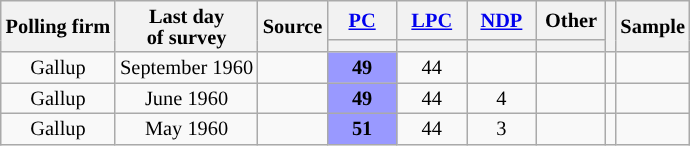<table class="wikitable sortable" style="text-align:center;font-size:85%;line-height:14px;" align="center">
<tr>
<th rowspan="2">Polling firm</th>
<th rowspan="2">Last day <br>of survey</th>
<th rowspan="2">Source</th>
<th class="unsortable" style="width:40px;"><a href='#'>PC</a></th>
<th class="unsortable" style="width:40px;"><a href='#'>LPC</a></th>
<th class="unsortable" style="width:40px;"><a href='#'>NDP</a></th>
<th class="unsortable" style="width:40px;">Other</th>
<th rowspan="2"></th>
<th rowspan="2">Sample</th>
</tr>
<tr style="line-height:5px;">
<th style="background:"></th>
<th style="background:"></th>
<th style="background:"></th>
<th style="background:"></th>
</tr>
<tr>
<td>Gallup</td>
<td>September 1960</td>
<td></td>
<td style='background:#9999FF'><strong>49</strong></td>
<td>44</td>
<td></td>
<td></td>
<td></td>
<td></td>
</tr>
<tr>
<td>Gallup</td>
<td>June 1960</td>
<td></td>
<td style='background:#9999FF'><strong>49</strong></td>
<td>44</td>
<td>4</td>
<td></td>
<td></td>
<td></td>
</tr>
<tr>
<td>Gallup</td>
<td>May 1960</td>
<td></td>
<td style='background:#9999FF'><strong>51</strong></td>
<td>44</td>
<td>3</td>
<td></td>
<td></td>
<td></td>
</tr>
</table>
